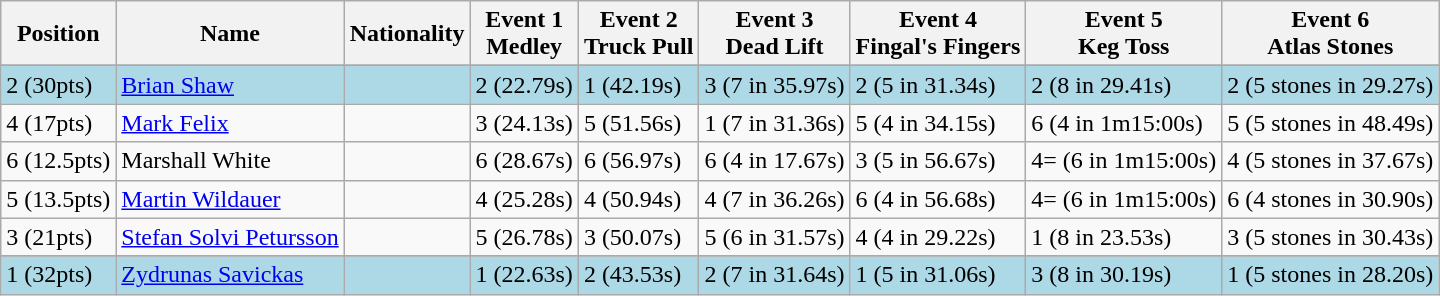<table class="sortable wikitable" align="center">
<tr>
<th>Position</th>
<th>Name</th>
<th>Nationality</th>
<th>Event 1<br>Medley</th>
<th>Event 2<br>Truck Pull</th>
<th>Event 3<br>Dead Lift</th>
<th>Event 4<br>Fingal's Fingers</th>
<th>Event 5<br>Keg Toss</th>
<th>Event 6<br>Atlas Stones</th>
</tr>
<tr>
</tr>
<tr style="background:lightblue;">
<td>2 (30pts)</td>
<td><a href='#'>Brian Shaw</a></td>
<td></td>
<td>2 (22.79s)</td>
<td>1 (42.19s)</td>
<td>3 (7 in 35.97s)</td>
<td>2 (5 in 31.34s)</td>
<td>2 (8 in 29.41s)</td>
<td>2 (5 stones in 29.27s)</td>
</tr>
<tr>
<td>4 (17pts)</td>
<td><a href='#'>Mark Felix</a></td>
<td></td>
<td>3 (24.13s)</td>
<td>5 (51.56s)</td>
<td>1 (7 in 31.36s)</td>
<td>5 (4 in 34.15s)</td>
<td>6 (4 in 1m15:00s)</td>
<td>5 (5 stones in 48.49s)</td>
</tr>
<tr>
<td>6 (12.5pts)</td>
<td>Marshall White</td>
<td></td>
<td>6 (28.67s)</td>
<td>6 (56.97s)</td>
<td>6 (4 in 17.67s)</td>
<td>3 (5 in 56.67s)</td>
<td>4= (6 in 1m15:00s)</td>
<td>4 (5 stones in 37.67s)</td>
</tr>
<tr>
<td>5 (13.5pts)</td>
<td><a href='#'>Martin Wildauer</a></td>
<td></td>
<td>4 (25.28s)</td>
<td>4 (50.94s)</td>
<td>4 (7 in 36.26s)</td>
<td>6 (4 in 56.68s)</td>
<td>4= (6 in 1m15:00s)</td>
<td>6 (4 stones in 30.90s)</td>
</tr>
<tr>
<td>3 (21pts)</td>
<td><a href='#'>Stefan Solvi Petursson</a></td>
<td></td>
<td>5 (26.78s)</td>
<td>3 (50.07s)</td>
<td>5 (6 in 31.57s)</td>
<td>4 (4 in 29.22s)</td>
<td>1 (8 in 23.53s)</td>
<td>3 (5 stones in 30.43s)</td>
</tr>
<tr>
</tr>
<tr style="background:lightblue;">
<td>1 (32pts)</td>
<td><a href='#'>Zydrunas Savickas</a></td>
<td></td>
<td>1 (22.63s)</td>
<td>2 (43.53s)</td>
<td>2 (7 in 31.64s)</td>
<td>1 (5 in 31.06s)</td>
<td>3 (8 in 30.19s)</td>
<td>1 (5 stones in 28.20s)</td>
</tr>
</table>
